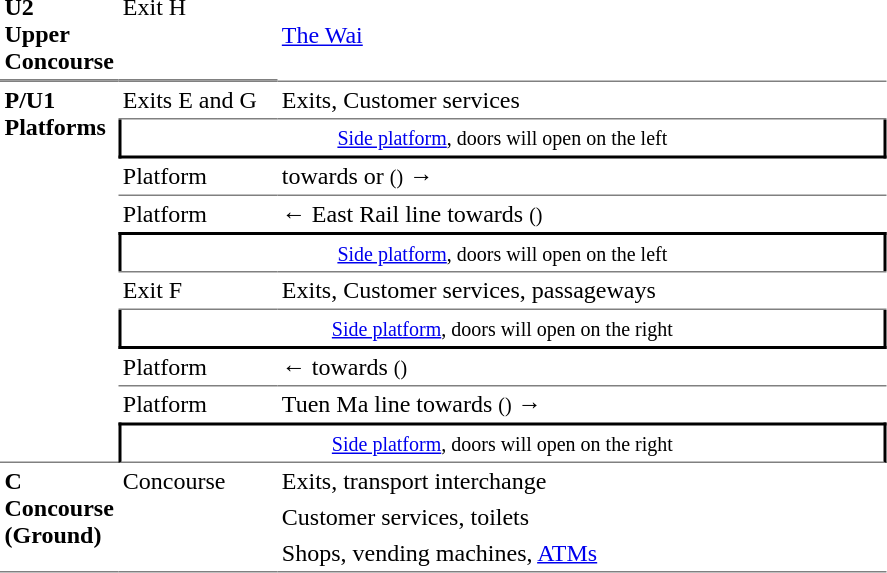<table border=0 cellspacing=0 cellpadding=3>
<tr>
<td style="border-bottom:solid 1px gray;vertical-align:top;"><strong>U2<br> Upper Concourse</strong></td>
<td style="border-bottom:solid 1px gray;vertical-align:top;">Exit H</td>
<td><a href='#'>The Wai</a></td>
</tr>
<tr>
<td style="border-top:solid 1px gray;border-bottom:solid 1px gray;width:50px;vertical-align:top;" rowspan=10><strong>P/U1<br>Platforms</strong></td>
<td style="border-top:solid 1px gray;border-bottom:solid 1px gray;width:100px;">Exits E and G</td>
<td style="border-top:solid 1px gray;border-bottom:solid 1px gray;width:400px;">Exits, Customer services</td>
</tr>
<tr>
<td style="border-right:solid 2px black;border-left:solid 2px black;border-bottom:solid 2px black;text-align:center;" colspan=2><small><a href='#'>Side platform</a>, doors will open on the left</small></td>
</tr>
<tr>
<td style="border-bottom:solid 1px gray;">Platform </td>
<td style="border-bottom:solid 1px gray;">  towards  or  <small>()</small> →</td>
</tr>
<tr>
<td>Platform </td>
<td>←  East Rail line towards  <small>()</small></td>
</tr>
<tr>
<td style="border-top:solid 2px black;border-right:solid 2px black;border-left:solid 2px black;text-align:center;" colspan=2><small><a href='#'>Side platform</a>, doors will open on the left</small></td>
</tr>
<tr>
<td style="border-top:solid 1px gray;border-bottom:solid 1px gray;">Exit F</td>
<td style="border-top:solid 1px gray;border-bottom:solid 1px gray;">Exits, Customer services, passageways</td>
</tr>
<tr>
<td style="border-right:solid 2px black;border-left:solid 2px black;border-bottom:solid 2px black;text-align:center;" colspan=2><small><a href='#'>Side platform</a>, doors will open on the right</small></td>
</tr>
<tr>
<td style="border-bottom:solid 1px gray;">Platform </td>
<td style="border-bottom:solid 1px gray;">←  towards  <small>()</small></td>
</tr>
<tr>
<td>Platform </td>
<td>  Tuen Ma line towards  <small>()</small> →</td>
</tr>
<tr>
<td style="border-top:solid 2px black;border-right:solid 2px black;border-left:solid 2px black;border-bottom:solid 1px gray;text-align:center;" colspan=2><small><a href='#'>Side platform</a>, doors will open on the right</small></td>
</tr>
<tr>
<td style="border-bottom:solid 1px gray;vertical-align:top;" rowspan=3><strong>C<br>Concourse (Ground)</strong></td>
<td style="border-bottom:solid 1px gray;vertical-align:top;" rowspan=3>Concourse</td>
<td>Exits, transport interchange</td>
</tr>
<tr>
<td>Customer services, toilets</td>
</tr>
<tr>
<td style="border-bottom:solid 1px gray;">Shops, vending machines, <a href='#'>ATMs</a></td>
</tr>
</table>
